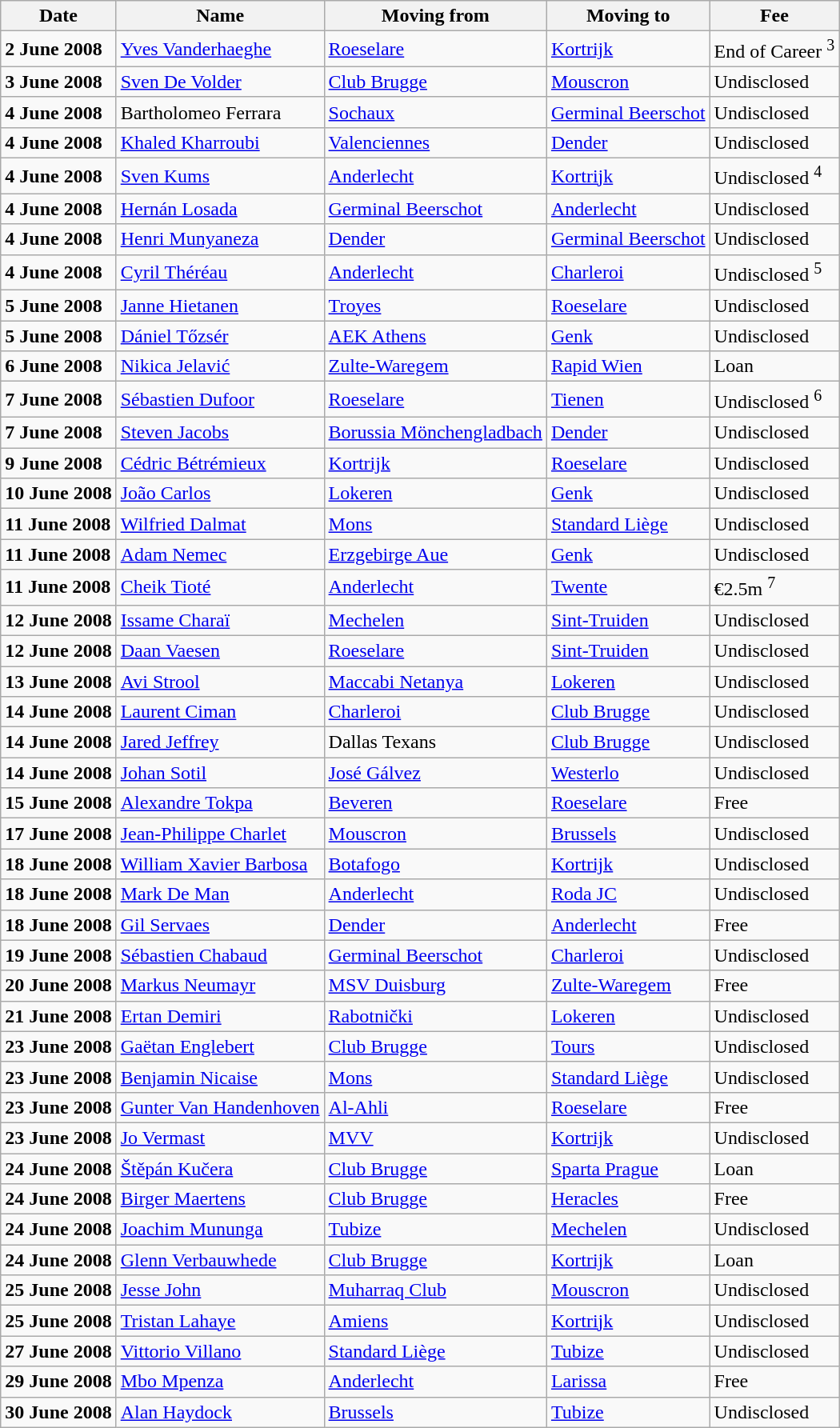<table class="wikitable sortable">
<tr>
<th>Date</th>
<th>Name</th>
<th>Moving from</th>
<th>Moving to</th>
<th>Fee</th>
</tr>
<tr>
<td><strong>2 June 2008</strong></td>
<td><a href='#'>Yves Vanderhaeghe</a></td>
<td><a href='#'>Roeselare</a></td>
<td><a href='#'>Kortrijk</a></td>
<td>End of Career <sup>3</sup> </td>
</tr>
<tr>
<td><strong>3 June 2008</strong></td>
<td><a href='#'>Sven De Volder</a></td>
<td><a href='#'>Club Brugge</a></td>
<td><a href='#'>Mouscron</a></td>
<td>Undisclosed </td>
</tr>
<tr>
<td><strong>4 June 2008</strong></td>
<td>Bartholomeo Ferrara</td>
<td> <a href='#'>Sochaux</a></td>
<td><a href='#'>Germinal Beerschot</a></td>
<td>Undisclosed </td>
</tr>
<tr>
<td><strong>4 June 2008</strong></td>
<td> <a href='#'>Khaled Kharroubi</a></td>
<td> <a href='#'>Valenciennes</a></td>
<td><a href='#'>Dender</a></td>
<td>Undisclosed </td>
</tr>
<tr>
<td><strong>4 June 2008</strong></td>
<td><a href='#'>Sven Kums</a></td>
<td><a href='#'>Anderlecht</a></td>
<td><a href='#'>Kortrijk</a></td>
<td>Undisclosed <sup>4</sup> </td>
</tr>
<tr>
<td><strong>4 June 2008</strong></td>
<td> <a href='#'>Hernán Losada</a></td>
<td><a href='#'>Germinal Beerschot</a></td>
<td><a href='#'>Anderlecht</a></td>
<td>Undisclosed </td>
</tr>
<tr>
<td><strong>4 June 2008</strong></td>
<td> <a href='#'>Henri Munyaneza</a></td>
<td><a href='#'>Dender</a></td>
<td><a href='#'>Germinal Beerschot</a></td>
<td>Undisclosed </td>
</tr>
<tr>
<td><strong>4 June 2008</strong></td>
<td> <a href='#'>Cyril Théréau</a></td>
<td><a href='#'>Anderlecht</a></td>
<td><a href='#'>Charleroi</a></td>
<td>Undisclosed <sup>5</sup> </td>
</tr>
<tr>
<td><strong>5 June 2008</strong></td>
<td> <a href='#'>Janne Hietanen</a></td>
<td> <a href='#'>Troyes</a></td>
<td><a href='#'>Roeselare</a></td>
<td>Undisclosed </td>
</tr>
<tr>
<td><strong>5 June 2008</strong></td>
<td> <a href='#'>Dániel Tőzsér</a></td>
<td> <a href='#'>AEK Athens</a></td>
<td><a href='#'>Genk</a></td>
<td>Undisclosed </td>
</tr>
<tr>
<td><strong>6 June 2008</strong></td>
<td> <a href='#'>Nikica Jelavić</a></td>
<td><a href='#'>Zulte-Waregem</a></td>
<td> <a href='#'>Rapid Wien</a></td>
<td>Loan </td>
</tr>
<tr>
<td><strong>7 June 2008</strong></td>
<td><a href='#'>Sébastien Dufoor</a></td>
<td><a href='#'>Roeselare</a></td>
<td><a href='#'>Tienen</a></td>
<td>Undisclosed <sup>6</sup> </td>
</tr>
<tr>
<td><strong>7 June 2008</strong></td>
<td><a href='#'>Steven Jacobs</a></td>
<td> <a href='#'>Borussia Mönchengladbach</a></td>
<td><a href='#'>Dender</a></td>
<td>Undisclosed </td>
</tr>
<tr>
<td><strong>9 June 2008</strong></td>
<td> <a href='#'>Cédric Bétrémieux</a></td>
<td><a href='#'>Kortrijk</a></td>
<td><a href='#'>Roeselare</a></td>
<td>Undisclosed </td>
</tr>
<tr>
<td><strong>10 June 2008</strong></td>
<td> <a href='#'>João Carlos</a></td>
<td><a href='#'>Lokeren</a></td>
<td><a href='#'>Genk</a></td>
<td>Undisclosed </td>
</tr>
<tr>
<td><strong>11 June 2008</strong></td>
<td> <a href='#'>Wilfried Dalmat</a></td>
<td><a href='#'>Mons</a></td>
<td><a href='#'>Standard Liège</a></td>
<td>Undisclosed </td>
</tr>
<tr>
<td><strong>11 June 2008</strong></td>
<td> <a href='#'>Adam Nemec</a></td>
<td> <a href='#'>Erzgebirge Aue</a></td>
<td><a href='#'>Genk</a></td>
<td>Undisclosed </td>
</tr>
<tr>
<td><strong>11 June 2008</strong></td>
<td> <a href='#'>Cheik Tioté</a></td>
<td><a href='#'>Anderlecht</a></td>
<td> <a href='#'>Twente</a></td>
<td>€2.5m <sup>7</sup> </td>
</tr>
<tr>
<td><strong>12 June 2008</strong></td>
<td><a href='#'>Issame Charaï</a></td>
<td><a href='#'>Mechelen</a></td>
<td><a href='#'>Sint-Truiden</a></td>
<td>Undisclosed </td>
</tr>
<tr>
<td><strong>12 June 2008</strong></td>
<td><a href='#'>Daan Vaesen</a></td>
<td><a href='#'>Roeselare</a></td>
<td><a href='#'>Sint-Truiden</a></td>
<td>Undisclosed </td>
</tr>
<tr>
<td><strong>13 June 2008</strong></td>
<td> <a href='#'>Avi Strool</a></td>
<td> <a href='#'>Maccabi Netanya</a></td>
<td><a href='#'>Lokeren</a></td>
<td>Undisclosed </td>
</tr>
<tr>
<td><strong>14 June 2008</strong></td>
<td><a href='#'>Laurent Ciman</a></td>
<td><a href='#'>Charleroi</a></td>
<td><a href='#'>Club Brugge</a></td>
<td>Undisclosed </td>
</tr>
<tr>
<td><strong>14 June 2008</strong></td>
<td> <a href='#'>Jared Jeffrey</a></td>
<td> Dallas Texans</td>
<td><a href='#'>Club Brugge</a></td>
<td>Undisclosed </td>
</tr>
<tr>
<td><strong>14 June 2008</strong></td>
<td> <a href='#'>Johan Sotil</a></td>
<td> <a href='#'>José Gálvez</a></td>
<td><a href='#'>Westerlo</a></td>
<td>Undisclosed </td>
</tr>
<tr>
<td><strong>15 June 2008</strong></td>
<td> <a href='#'>Alexandre Tokpa</a></td>
<td><a href='#'>Beveren</a></td>
<td><a href='#'>Roeselare</a></td>
<td>Free </td>
</tr>
<tr>
<td><strong>17 June 2008</strong></td>
<td><a href='#'>Jean-Philippe Charlet</a></td>
<td><a href='#'>Mouscron</a></td>
<td><a href='#'>Brussels</a></td>
<td>Undisclosed </td>
</tr>
<tr>
<td><strong>18 June 2008</strong></td>
<td> <a href='#'>William Xavier Barbosa</a></td>
<td> <a href='#'>Botafogo</a></td>
<td><a href='#'>Kortrijk</a></td>
<td>Undisclosed </td>
</tr>
<tr>
<td><strong>18 June 2008</strong></td>
<td><a href='#'>Mark De Man</a></td>
<td><a href='#'>Anderlecht</a></td>
<td> <a href='#'>Roda JC</a></td>
<td>Undisclosed </td>
</tr>
<tr>
<td><strong>18 June 2008</strong></td>
<td><a href='#'>Gil Servaes</a></td>
<td><a href='#'>Dender</a></td>
<td><a href='#'>Anderlecht</a></td>
<td>Free </td>
</tr>
<tr>
<td><strong>19 June 2008</strong></td>
<td><a href='#'>Sébastien Chabaud</a></td>
<td><a href='#'>Germinal Beerschot</a></td>
<td><a href='#'>Charleroi</a></td>
<td>Undisclosed </td>
</tr>
<tr>
<td><strong>20 June 2008</strong></td>
<td> <a href='#'>Markus Neumayr</a></td>
<td> <a href='#'>MSV Duisburg</a></td>
<td><a href='#'>Zulte-Waregem</a></td>
<td>Free </td>
</tr>
<tr>
<td><strong>21 June 2008</strong></td>
<td> <a href='#'>Ertan Demiri</a></td>
<td> <a href='#'>Rabotnički</a></td>
<td><a href='#'>Lokeren</a></td>
<td>Undisclosed </td>
</tr>
<tr>
<td><strong>23 June 2008</strong></td>
<td><a href='#'>Gaëtan Englebert</a></td>
<td><a href='#'>Club Brugge</a></td>
<td> <a href='#'>Tours</a></td>
<td>Undisclosed </td>
</tr>
<tr>
<td><strong>23 June 2008</strong></td>
<td> <a href='#'>Benjamin Nicaise</a></td>
<td><a href='#'>Mons</a></td>
<td><a href='#'>Standard Liège</a></td>
<td>Undisclosed </td>
</tr>
<tr>
<td><strong>23 June 2008</strong></td>
<td><a href='#'>Gunter Van Handenhoven</a></td>
<td> <a href='#'>Al-Ahli</a></td>
<td><a href='#'>Roeselare</a></td>
<td>Free </td>
</tr>
<tr>
<td><strong>23 June 2008</strong></td>
<td><a href='#'>Jo Vermast</a></td>
<td> <a href='#'>MVV</a></td>
<td><a href='#'>Kortrijk</a></td>
<td>Undisclosed </td>
</tr>
<tr>
<td><strong>24 June 2008</strong></td>
<td> <a href='#'>Štěpán Kučera</a></td>
<td><a href='#'>Club Brugge</a></td>
<td> <a href='#'>Sparta Prague</a></td>
<td>Loan </td>
</tr>
<tr>
<td><strong>24 June 2008</strong></td>
<td><a href='#'>Birger Maertens</a></td>
<td><a href='#'>Club Brugge</a></td>
<td> <a href='#'>Heracles</a></td>
<td>Free </td>
</tr>
<tr>
<td><strong>24 June 2008</strong></td>
<td><a href='#'>Joachim Mununga</a></td>
<td><a href='#'>Tubize</a></td>
<td><a href='#'>Mechelen</a></td>
<td>Undisclosed </td>
</tr>
<tr>
<td><strong>24 June 2008</strong></td>
<td><a href='#'>Glenn Verbauwhede</a></td>
<td><a href='#'>Club Brugge</a></td>
<td><a href='#'>Kortrijk</a></td>
<td>Loan </td>
</tr>
<tr>
<td><strong>25 June 2008</strong></td>
<td> <a href='#'>Jesse John</a></td>
<td> <a href='#'>Muharraq Club</a></td>
<td><a href='#'>Mouscron</a></td>
<td>Undisclosed </td>
</tr>
<tr>
<td><strong>25 June 2008</strong></td>
<td> <a href='#'>Tristan Lahaye</a></td>
<td> <a href='#'>Amiens</a></td>
<td><a href='#'>Kortrijk</a></td>
<td>Undisclosed </td>
</tr>
<tr>
<td><strong>27 June 2008</strong></td>
<td><a href='#'>Vittorio Villano</a></td>
<td><a href='#'>Standard Liège</a></td>
<td><a href='#'>Tubize</a></td>
<td>Undisclosed </td>
</tr>
<tr>
<td><strong>29 June 2008</strong></td>
<td><a href='#'>Mbo Mpenza</a></td>
<td><a href='#'>Anderlecht</a></td>
<td> <a href='#'>Larissa</a></td>
<td>Free </td>
</tr>
<tr>
<td><strong>30 June 2008</strong></td>
<td><a href='#'>Alan Haydock</a></td>
<td><a href='#'>Brussels</a></td>
<td><a href='#'>Tubize</a></td>
<td>Undisclosed </td>
</tr>
</table>
